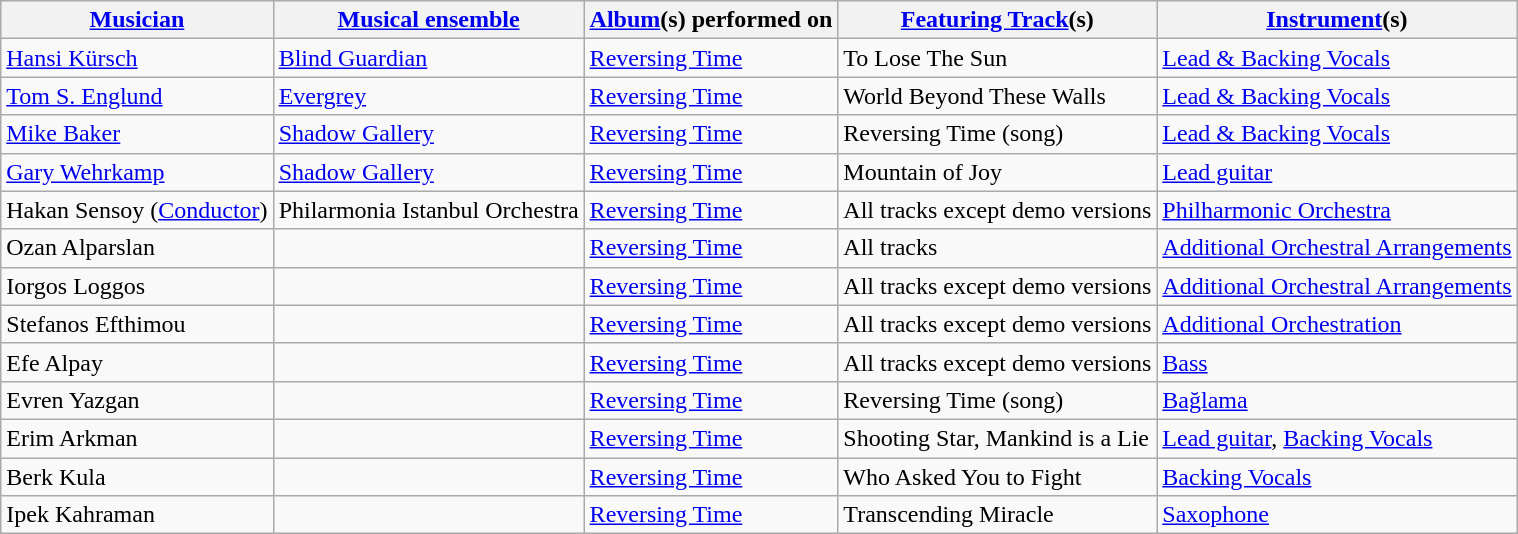<table class="wikitable">
<tr>
<th><a href='#'>Musician</a></th>
<th><a href='#'>Musical ensemble</a></th>
<th><a href='#'>Album</a>(s) performed on</th>
<th><a href='#'>Featuring Track</a>(s)</th>
<th><a href='#'>Instrument</a>(s)</th>
</tr>
<tr>
<td><a href='#'>Hansi Kürsch</a></td>
<td><a href='#'>Blind Guardian</a></td>
<td><a href='#'>Reversing Time</a></td>
<td>To Lose The Sun</td>
<td><a href='#'>Lead & Backing Vocals</a></td>
</tr>
<tr>
<td><a href='#'>Tom S. Englund</a></td>
<td><a href='#'>Evergrey</a></td>
<td><a href='#'>Reversing Time</a></td>
<td>World Beyond These Walls</td>
<td><a href='#'>Lead & Backing Vocals</a></td>
</tr>
<tr>
<td><a href='#'>Mike Baker</a></td>
<td><a href='#'>Shadow Gallery</a></td>
<td><a href='#'>Reversing Time</a></td>
<td>Reversing Time (song)</td>
<td><a href='#'>Lead & Backing Vocals</a></td>
</tr>
<tr>
<td><a href='#'>Gary Wehrkamp</a></td>
<td><a href='#'>Shadow Gallery</a></td>
<td><a href='#'>Reversing Time</a></td>
<td>Mountain of Joy</td>
<td><a href='#'>Lead guitar</a></td>
</tr>
<tr>
<td>Hakan Sensoy (<a href='#'>Conductor</a>)</td>
<td>Philarmonia Istanbul Orchestra</td>
<td><a href='#'>Reversing Time</a></td>
<td>All tracks except demo versions</td>
<td><a href='#'>Philharmonic Orchestra</a></td>
</tr>
<tr>
<td>Ozan Alparslan</td>
<td></td>
<td><a href='#'>Reversing Time</a></td>
<td>All tracks</td>
<td><a href='#'>Additional Orchestral Arrangements</a></td>
</tr>
<tr>
<td>Iorgos Loggos</td>
<td></td>
<td><a href='#'>Reversing Time</a></td>
<td>All tracks except demo versions</td>
<td><a href='#'>Additional Orchestral Arrangements</a></td>
</tr>
<tr>
<td>Stefanos Efthimou</td>
<td></td>
<td><a href='#'>Reversing Time</a></td>
<td>All tracks except demo versions</td>
<td><a href='#'>Additional Orchestration</a></td>
</tr>
<tr>
<td>Efe Alpay</td>
<td></td>
<td><a href='#'>Reversing Time</a></td>
<td>All tracks except demo versions</td>
<td><a href='#'>Bass</a></td>
</tr>
<tr>
<td>Evren Yazgan</td>
<td></td>
<td><a href='#'>Reversing Time</a></td>
<td>Reversing Time (song)</td>
<td><a href='#'>Bağlama</a></td>
</tr>
<tr>
<td>Erim Arkman</td>
<td></td>
<td><a href='#'>Reversing Time</a></td>
<td>Shooting Star, Mankind is a Lie</td>
<td><a href='#'>Lead guitar</a>, <a href='#'>Backing Vocals</a></td>
</tr>
<tr>
<td>Berk Kula</td>
<td></td>
<td><a href='#'>Reversing Time</a></td>
<td>Who Asked You to Fight</td>
<td><a href='#'>Backing Vocals</a></td>
</tr>
<tr>
<td>Ipek Kahraman</td>
<td></td>
<td><a href='#'>Reversing Time</a></td>
<td>Transcending Miracle</td>
<td><a href='#'>Saxophone</a></td>
</tr>
</table>
